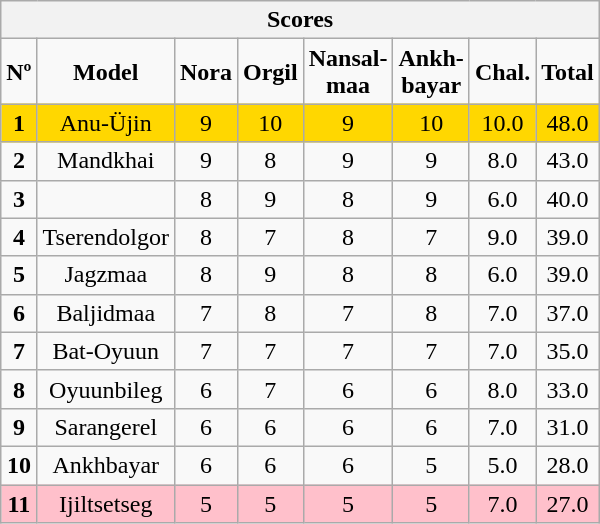<table class="wikitable collapsible autocollapse" style="text-align:center;">
<tr>
<th colspan="8">Scores</th>
</tr>
<tr>
<td><strong>Nº</strong></td>
<td><strong>Model</strong></td>
<td><strong>Nora</strong></td>
<td><strong>Orgil</strong></td>
<td><strong>Nansal-<br>maa</strong></td>
<td><strong>Ankh-<br>bayar</strong></td>
<td><strong>Chal.</strong></td>
<td><strong>Total</strong></td>
</tr>
<tr>
<td style="background:gold"><strong>1</strong></td>
<td style="background:gold">Anu-Üjin</td>
<td style="background:gold">9</td>
<td style="background:gold">10</td>
<td style="background:gold">9</td>
<td style="background:gold">10</td>
<td style="background:gold">10.0</td>
<td style="background:gold">48.0</td>
</tr>
<tr>
<td><strong>2</strong></td>
<td>Mandkhai</td>
<td>9</td>
<td>8</td>
<td>9</td>
<td>9</td>
<td>8.0</td>
<td>43.0</td>
</tr>
<tr>
<td><strong>3</strong></td>
<td></td>
<td>8</td>
<td>9</td>
<td>8</td>
<td>9</td>
<td>6.0</td>
<td>40.0</td>
</tr>
<tr>
<td><strong>4</strong></td>
<td>Tserendolgor</td>
<td>8</td>
<td>7</td>
<td>8</td>
<td>7</td>
<td>9.0</td>
<td>39.0</td>
</tr>
<tr>
<td><strong>5</strong></td>
<td>Jagzmaa</td>
<td>8</td>
<td>9</td>
<td>8</td>
<td>8</td>
<td>6.0</td>
<td>39.0</td>
</tr>
<tr>
<td><strong>6</strong></td>
<td>Baljidmaa</td>
<td>7</td>
<td>8</td>
<td>7</td>
<td>8</td>
<td>7.0</td>
<td>37.0</td>
</tr>
<tr>
<td><strong>7</strong></td>
<td>Bat-Oyuun</td>
<td>7</td>
<td>7</td>
<td>7</td>
<td>7</td>
<td>7.0</td>
<td>35.0</td>
</tr>
<tr>
<td><strong>8</strong></td>
<td>Oyuunbileg</td>
<td>6</td>
<td>7</td>
<td>6</td>
<td>6</td>
<td>8.0</td>
<td>33.0</td>
</tr>
<tr>
<td><strong>9</strong></td>
<td>Sarangerel</td>
<td>6</td>
<td>6</td>
<td>6</td>
<td>6</td>
<td>7.0</td>
<td>31.0</td>
</tr>
<tr>
<td><strong>10</strong></td>
<td>Ankhbayar</td>
<td>6</td>
<td>6</td>
<td>6</td>
<td>5</td>
<td>5.0</td>
<td>28.0</td>
</tr>
<tr>
<td style="background:pink"><strong>11</strong></td>
<td style="background:pink">Ijiltsetseg</td>
<td style="background:pink">5</td>
<td style="background:pink">5</td>
<td style="background:pink">5</td>
<td style="background:pink">5</td>
<td style="background:pink">7.0</td>
<td style="background:pink">27.0</td>
</tr>
</table>
